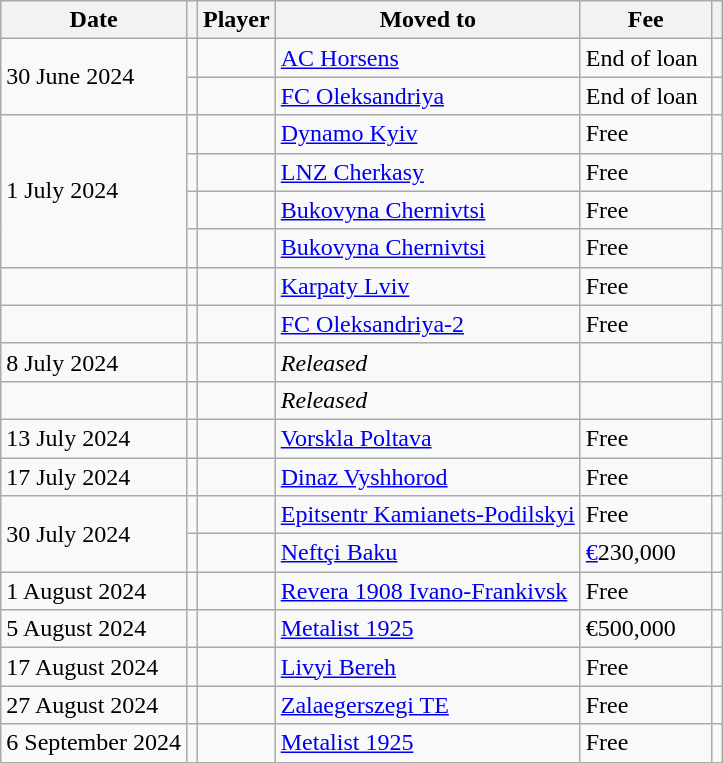<table class="wikitable plainrowheaders sortable">
<tr>
<th scope="col">Date</th>
<th></th>
<th scope="col">Player</th>
<th>Moved to</th>
<th style="width: 80px;">Fee</th>
<th></th>
</tr>
<tr>
<td rowspan="2">30 June 2024</td>
<td align="center"></td>
<td></td>
<td> <a href='#'>AC Horsens</a></td>
<td>End of loan</td>
<td></td>
</tr>
<tr>
<td align="center"></td>
<td></td>
<td> <a href='#'>FC Oleksandriya</a></td>
<td>End of loan</td>
<td></td>
</tr>
<tr>
<td rowspan="4">1 July 2024</td>
<td align="center"></td>
<td></td>
<td> <a href='#'>Dynamo Kyiv</a></td>
<td>Free</td>
<td></td>
</tr>
<tr>
<td align="center"></td>
<td></td>
<td> <a href='#'>LNZ Cherkasy</a></td>
<td>Free</td>
<td></td>
</tr>
<tr>
<td align="center"></td>
<td></td>
<td> <a href='#'>Bukovyna Chernivtsi</a></td>
<td>Free</td>
<td></td>
</tr>
<tr>
<td align="center"></td>
<td></td>
<td> <a href='#'>Bukovyna Chernivtsi</a></td>
<td>Free</td>
<td></td>
</tr>
<tr>
<td></td>
<td align="center"></td>
<td></td>
<td> <a href='#'>Karpaty Lviv</a></td>
<td>Free</td>
<td></td>
</tr>
<tr>
<td></td>
<td align="center"></td>
<td></td>
<td> <a href='#'>FC Oleksandriya-2</a></td>
<td>Free</td>
<td></td>
</tr>
<tr>
<td>8 July 2024</td>
<td align="center"></td>
<td></td>
<td><em>Released</em></td>
<td></td>
<td></td>
</tr>
<tr>
<td></td>
<td align="center"></td>
<td></td>
<td><em>Released</em></td>
<td></td>
<td></td>
</tr>
<tr>
<td>13 July 2024</td>
<td align="center"></td>
<td></td>
<td> <a href='#'>Vorskla Poltava</a></td>
<td>Free</td>
<td></td>
</tr>
<tr>
<td>17 July 2024</td>
<td align="center"></td>
<td></td>
<td> <a href='#'>Dinaz Vyshhorod</a></td>
<td>Free</td>
<td></td>
</tr>
<tr>
<td rowspan="2">30 July 2024</td>
<td align="center"></td>
<td></td>
<td> <a href='#'>Epitsentr Kamianets-Podilskyi</a></td>
<td>Free</td>
<td></td>
</tr>
<tr>
<td align="center"></td>
<td></td>
<td> <a href='#'>Neftçi Baku</a></td>
<td><a href='#'>€</a>230,000</td>
<td></td>
</tr>
<tr>
<td>1 August 2024</td>
<td align="center"></td>
<td></td>
<td> <a href='#'>Revera 1908 Ivano-Frankivsk</a></td>
<td>Free</td>
<td></td>
</tr>
<tr>
<td>5 August 2024</td>
<td align="center"></td>
<td></td>
<td> <a href='#'>Metalist 1925</a></td>
<td>€500,000</td>
<td></td>
</tr>
<tr>
<td>17 August 2024</td>
<td align="center"></td>
<td></td>
<td>  <a href='#'>Livyi Bereh</a></td>
<td>Free</td>
<td></td>
</tr>
<tr>
<td>27 August 2024</td>
<td align="center"></td>
<td></td>
<td> <a href='#'>Zalaegerszegi TE</a></td>
<td>Free</td>
<td></td>
</tr>
<tr>
<td>6 September 2024</td>
<td align="center"></td>
<td></td>
<td>  <a href='#'>Metalist 1925</a></td>
<td>Free</td>
<td></td>
</tr>
</table>
